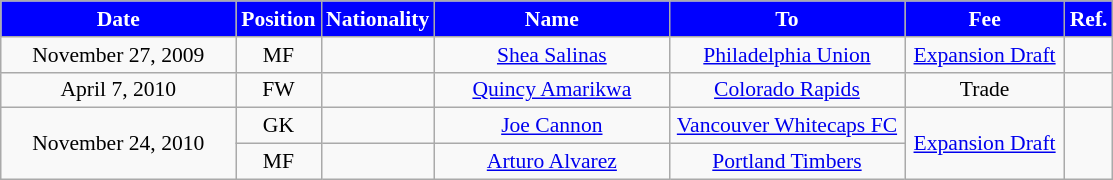<table class="wikitable"  style="text-align:center; font-size:90%; ">
<tr>
<th style="background:#00f; color:white; width:150px;">Date</th>
<th style="background:#00f; color:white; width:50px;">Position</th>
<th style="background:#00f; color:white; width:50px;">Nationality</th>
<th style="background:#00f; color:white; width:150px;">Name</th>
<th style="background:#00f; color:white; width:150px;">To</th>
<th style="background:#00f; color:white; width:100px;">Fee</th>
<th style="background:#00f; color:white; width:25px;">Ref.</th>
</tr>
<tr>
<td>November 27, 2009</td>
<td>MF</td>
<td></td>
<td><a href='#'>Shea Salinas</a></td>
<td><a href='#'>Philadelphia Union</a></td>
<td><a href='#'>Expansion Draft</a></td>
<td></td>
</tr>
<tr>
<td>April 7, 2010</td>
<td>FW</td>
<td></td>
<td><a href='#'>Quincy Amarikwa</a></td>
<td><a href='#'>Colorado Rapids</a></td>
<td>Trade</td>
<td></td>
</tr>
<tr>
<td rowspan="2">November 24, 2010</td>
<td>GK</td>
<td></td>
<td><a href='#'>Joe Cannon</a></td>
<td><a href='#'>Vancouver Whitecaps FC</a></td>
<td rowspan="2"><a href='#'>Expansion Draft</a></td>
<td rowspan="2"></td>
</tr>
<tr>
<td>MF</td>
<td></td>
<td><a href='#'>Arturo Alvarez</a></td>
<td><a href='#'>Portland Timbers</a></td>
</tr>
</table>
